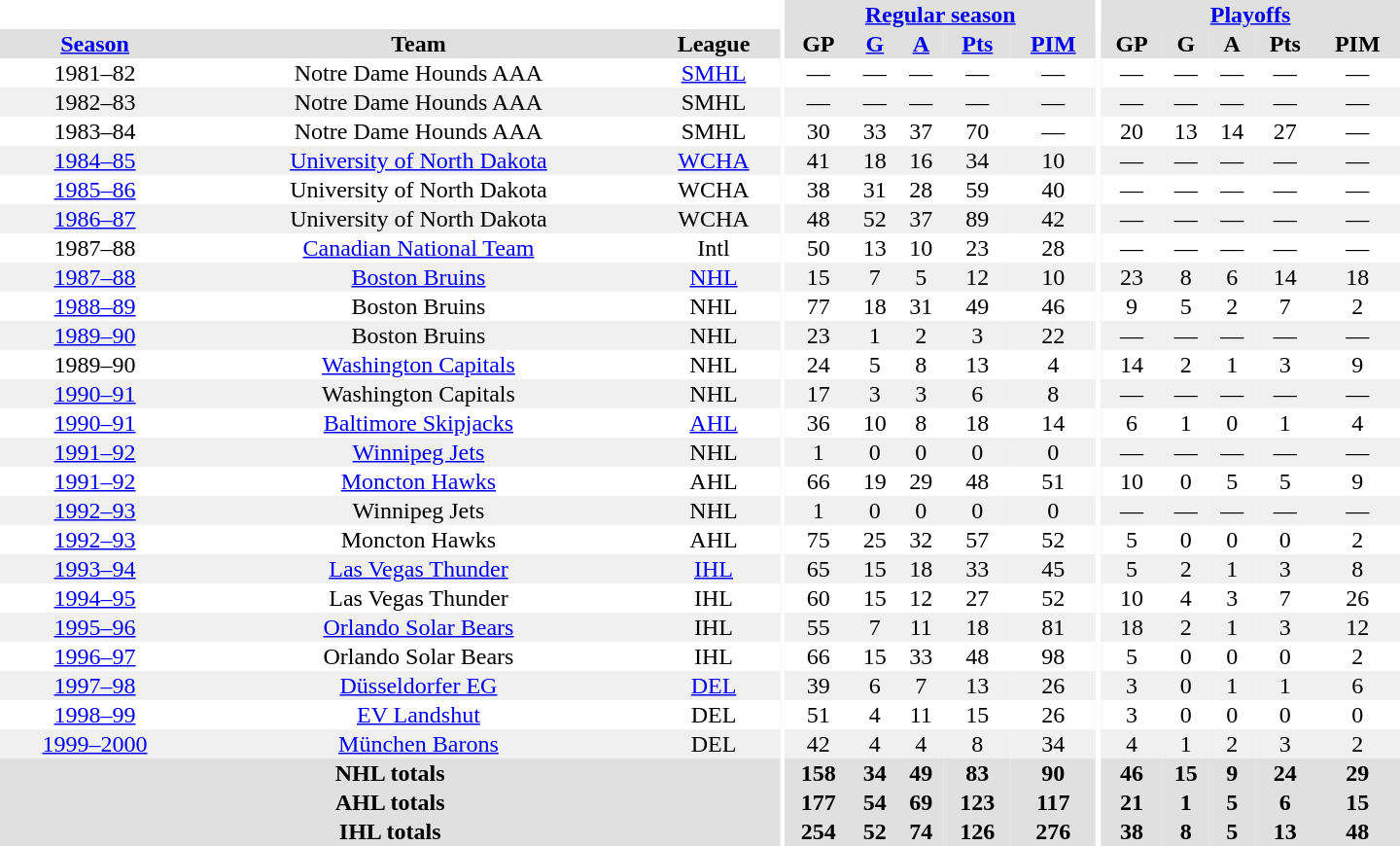<table border="0" cellpadding="1" cellspacing="0" style="text-align:center; width:60em">
<tr bgcolor="#e0e0e0">
<th colspan="3" bgcolor="#ffffff"></th>
<th rowspan="100" bgcolor="#ffffff"></th>
<th colspan="5"><a href='#'>Regular season</a></th>
<th rowspan="100" bgcolor="#ffffff"></th>
<th colspan="5"><a href='#'>Playoffs</a></th>
</tr>
<tr bgcolor="#e0e0e0">
<th><a href='#'>Season</a></th>
<th>Team</th>
<th>League</th>
<th>GP</th>
<th><a href='#'>G</a></th>
<th><a href='#'>A</a></th>
<th><a href='#'>Pts</a></th>
<th><a href='#'>PIM</a></th>
<th>GP</th>
<th>G</th>
<th>A</th>
<th>Pts</th>
<th>PIM</th>
</tr>
<tr>
<td>1981–82</td>
<td>Notre Dame Hounds AAA</td>
<td><a href='#'>SMHL</a></td>
<td>—</td>
<td>—</td>
<td>—</td>
<td>—</td>
<td>—</td>
<td>—</td>
<td>—</td>
<td>—</td>
<td>—</td>
<td>—</td>
</tr>
<tr bgcolor="#f0f0f0">
<td>1982–83</td>
<td>Notre Dame Hounds AAA</td>
<td>SMHL</td>
<td>—</td>
<td>—</td>
<td>—</td>
<td>—</td>
<td>—</td>
<td>—</td>
<td>—</td>
<td>—</td>
<td>—</td>
<td>—</td>
</tr>
<tr>
<td>1983–84</td>
<td>Notre Dame Hounds AAA</td>
<td>SMHL</td>
<td>30</td>
<td>33</td>
<td>37</td>
<td>70</td>
<td>—</td>
<td>20</td>
<td>13</td>
<td>14</td>
<td>27</td>
<td>—</td>
</tr>
<tr bgcolor="#f0f0f0">
<td><a href='#'>1984–85</a></td>
<td><a href='#'>University of North Dakota</a></td>
<td><a href='#'>WCHA</a></td>
<td>41</td>
<td>18</td>
<td>16</td>
<td>34</td>
<td>10</td>
<td>—</td>
<td>—</td>
<td>—</td>
<td>—</td>
<td>—</td>
</tr>
<tr>
<td><a href='#'>1985–86</a></td>
<td>University of North Dakota</td>
<td>WCHA</td>
<td>38</td>
<td>31</td>
<td>28</td>
<td>59</td>
<td>40</td>
<td>—</td>
<td>—</td>
<td>—</td>
<td>—</td>
<td>—</td>
</tr>
<tr bgcolor="#f0f0f0">
<td><a href='#'>1986–87</a></td>
<td>University of North Dakota</td>
<td>WCHA</td>
<td>48</td>
<td>52</td>
<td>37</td>
<td>89</td>
<td>42</td>
<td>—</td>
<td>—</td>
<td>—</td>
<td>—</td>
<td>—</td>
</tr>
<tr>
<td>1987–88</td>
<td><a href='#'>Canadian National Team</a></td>
<td>Intl</td>
<td>50</td>
<td>13</td>
<td>10</td>
<td>23</td>
<td>28</td>
<td>—</td>
<td>—</td>
<td>—</td>
<td>—</td>
<td>—</td>
</tr>
<tr bgcolor="#f0f0f0">
<td><a href='#'>1987–88</a></td>
<td><a href='#'>Boston Bruins</a></td>
<td><a href='#'>NHL</a></td>
<td>15</td>
<td>7</td>
<td>5</td>
<td>12</td>
<td>10</td>
<td>23</td>
<td>8</td>
<td>6</td>
<td>14</td>
<td>18</td>
</tr>
<tr>
<td><a href='#'>1988–89</a></td>
<td>Boston Bruins</td>
<td>NHL</td>
<td>77</td>
<td>18</td>
<td>31</td>
<td>49</td>
<td>46</td>
<td>9</td>
<td>5</td>
<td>2</td>
<td>7</td>
<td>2</td>
</tr>
<tr bgcolor="#f0f0f0">
<td><a href='#'>1989–90</a></td>
<td>Boston Bruins</td>
<td>NHL</td>
<td>23</td>
<td>1</td>
<td>2</td>
<td>3</td>
<td>22</td>
<td>—</td>
<td>—</td>
<td>—</td>
<td>—</td>
<td>—</td>
</tr>
<tr>
<td>1989–90</td>
<td><a href='#'>Washington Capitals</a></td>
<td>NHL</td>
<td>24</td>
<td>5</td>
<td>8</td>
<td>13</td>
<td>4</td>
<td>14</td>
<td>2</td>
<td>1</td>
<td>3</td>
<td>9</td>
</tr>
<tr bgcolor="#f0f0f0">
<td><a href='#'>1990–91</a></td>
<td>Washington Capitals</td>
<td>NHL</td>
<td>17</td>
<td>3</td>
<td>3</td>
<td>6</td>
<td>8</td>
<td>—</td>
<td>—</td>
<td>—</td>
<td>—</td>
<td>—</td>
</tr>
<tr>
<td><a href='#'>1990–91</a></td>
<td><a href='#'>Baltimore Skipjacks</a></td>
<td><a href='#'>AHL</a></td>
<td>36</td>
<td>10</td>
<td>8</td>
<td>18</td>
<td>14</td>
<td>6</td>
<td>1</td>
<td>0</td>
<td>1</td>
<td>4</td>
</tr>
<tr bgcolor="#f0f0f0">
<td><a href='#'>1991–92</a></td>
<td><a href='#'>Winnipeg Jets</a></td>
<td>NHL</td>
<td>1</td>
<td>0</td>
<td>0</td>
<td>0</td>
<td>0</td>
<td>—</td>
<td>—</td>
<td>—</td>
<td>—</td>
<td>—</td>
</tr>
<tr>
<td><a href='#'>1991–92</a></td>
<td><a href='#'>Moncton Hawks</a></td>
<td>AHL</td>
<td>66</td>
<td>19</td>
<td>29</td>
<td>48</td>
<td>51</td>
<td>10</td>
<td>0</td>
<td>5</td>
<td>5</td>
<td>9</td>
</tr>
<tr bgcolor="#f0f0f0">
<td><a href='#'>1992–93</a></td>
<td>Winnipeg Jets</td>
<td>NHL</td>
<td>1</td>
<td>0</td>
<td>0</td>
<td>0</td>
<td>0</td>
<td>—</td>
<td>—</td>
<td>—</td>
<td>—</td>
<td>—</td>
</tr>
<tr>
<td><a href='#'>1992–93</a></td>
<td>Moncton Hawks</td>
<td>AHL</td>
<td>75</td>
<td>25</td>
<td>32</td>
<td>57</td>
<td>52</td>
<td>5</td>
<td>0</td>
<td>0</td>
<td>0</td>
<td>2</td>
</tr>
<tr bgcolor="#f0f0f0">
<td><a href='#'>1993–94</a></td>
<td><a href='#'>Las Vegas Thunder</a></td>
<td><a href='#'>IHL</a></td>
<td>65</td>
<td>15</td>
<td>18</td>
<td>33</td>
<td>45</td>
<td>5</td>
<td>2</td>
<td>1</td>
<td>3</td>
<td>8</td>
</tr>
<tr>
<td><a href='#'>1994–95</a></td>
<td>Las Vegas Thunder</td>
<td>IHL</td>
<td>60</td>
<td>15</td>
<td>12</td>
<td>27</td>
<td>52</td>
<td>10</td>
<td>4</td>
<td>3</td>
<td>7</td>
<td>26</td>
</tr>
<tr bgcolor="#f0f0f0">
<td><a href='#'>1995–96</a></td>
<td><a href='#'>Orlando Solar Bears</a></td>
<td>IHL</td>
<td>55</td>
<td>7</td>
<td>11</td>
<td>18</td>
<td>81</td>
<td>18</td>
<td>2</td>
<td>1</td>
<td>3</td>
<td>12</td>
</tr>
<tr>
<td><a href='#'>1996–97</a></td>
<td>Orlando Solar Bears</td>
<td>IHL</td>
<td>66</td>
<td>15</td>
<td>33</td>
<td>48</td>
<td>98</td>
<td>5</td>
<td>0</td>
<td>0</td>
<td>0</td>
<td>2</td>
</tr>
<tr bgcolor="#f0f0f0">
<td><a href='#'>1997–98</a></td>
<td><a href='#'>Düsseldorfer EG</a></td>
<td><a href='#'>DEL</a></td>
<td>39</td>
<td>6</td>
<td>7</td>
<td>13</td>
<td>26</td>
<td>3</td>
<td>0</td>
<td>1</td>
<td>1</td>
<td>6</td>
</tr>
<tr>
<td><a href='#'>1998–99</a></td>
<td><a href='#'>EV Landshut</a></td>
<td>DEL</td>
<td>51</td>
<td>4</td>
<td>11</td>
<td>15</td>
<td>26</td>
<td>3</td>
<td>0</td>
<td>0</td>
<td>0</td>
<td>0</td>
</tr>
<tr bgcolor="#f0f0f0">
<td><a href='#'>1999–2000</a></td>
<td><a href='#'>München Barons</a></td>
<td>DEL</td>
<td>42</td>
<td>4</td>
<td>4</td>
<td>8</td>
<td>34</td>
<td>4</td>
<td>1</td>
<td>2</td>
<td>3</td>
<td>2</td>
</tr>
<tr bgcolor="#e0e0e0">
<th colspan="3">NHL totals</th>
<th>158</th>
<th>34</th>
<th>49</th>
<th>83</th>
<th>90</th>
<th>46</th>
<th>15</th>
<th>9</th>
<th>24</th>
<th>29</th>
</tr>
<tr bgcolor="#e0e0e0">
<th colspan="3">AHL totals</th>
<th>177</th>
<th>54</th>
<th>69</th>
<th>123</th>
<th>117</th>
<th>21</th>
<th>1</th>
<th>5</th>
<th>6</th>
<th>15</th>
</tr>
<tr bgcolor="#e0e0e0">
<th colspan="3">IHL totals</th>
<th>254</th>
<th>52</th>
<th>74</th>
<th>126</th>
<th>276</th>
<th>38</th>
<th>8</th>
<th>5</th>
<th>13</th>
<th>48</th>
</tr>
</table>
